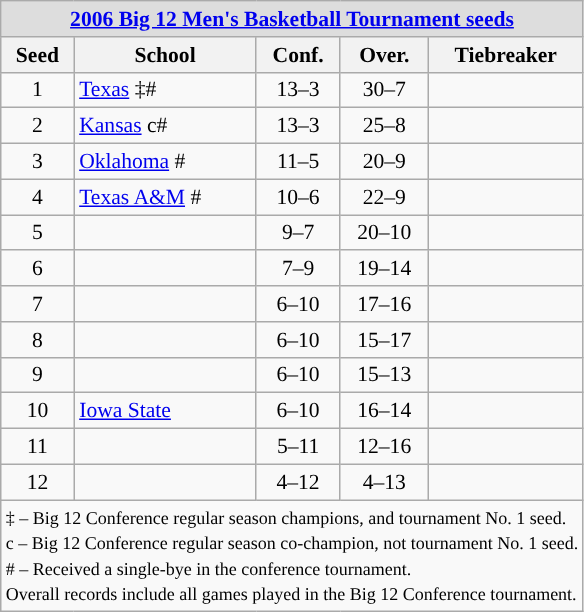<table class="wikitable" style="white-space:nowrap; font-size:90%;text-align:center">
<tr>
<td colspan="10" style="text-align:center; background:#DDDDDD; font:#000000"><strong><a href='#'>2006 Big 12 Men's Basketball Tournament seeds</a></strong></td>
</tr>
<tr bgcolor="#efefef">
<th>Seed</th>
<th>School</th>
<th>Conf.</th>
<th>Over.</th>
<th>Tiebreaker</th>
</tr>
<tr>
<td>1</td>
<td align=left><a href='#'>Texas</a> ‡#</td>
<td>13–3</td>
<td>30–7</td>
<td></td>
</tr>
<tr>
<td>2</td>
<td align=left><a href='#'>Kansas</a> c#</td>
<td>13–3</td>
<td>25–8</td>
<td></td>
</tr>
<tr>
<td>3</td>
<td align=left><a href='#'>Oklahoma</a> #</td>
<td>11–5</td>
<td>20–9</td>
<td></td>
</tr>
<tr>
<td>4</td>
<td align=left><a href='#'>Texas A&M</a> #</td>
<td>10–6</td>
<td>22–9</td>
<td></td>
</tr>
<tr>
<td>5</td>
<td align=left></td>
<td>9–7</td>
<td>20–10</td>
<td></td>
</tr>
<tr>
<td>6</td>
<td align=left></td>
<td>7–9</td>
<td>19–14</td>
<td></td>
</tr>
<tr>
<td>7</td>
<td align=left></td>
<td>6–10</td>
<td>17–16</td>
<td></td>
</tr>
<tr>
<td>8</td>
<td align=left></td>
<td>6–10</td>
<td>15–17</td>
<td></td>
</tr>
<tr>
<td>9</td>
<td align=left></td>
<td>6–10</td>
<td>15–13</td>
<td></td>
</tr>
<tr>
<td>10</td>
<td align=left><a href='#'>Iowa State</a></td>
<td>6–10</td>
<td>16–14</td>
<td></td>
</tr>
<tr>
<td>11</td>
<td align=left></td>
<td>5–11</td>
<td>12–16</td>
<td></td>
</tr>
<tr>
<td>12</td>
<td align=left></td>
<td>4–12</td>
<td>4–13</td>
<td></td>
</tr>
<tr>
<td colspan="10" style="text-align:left;"><small>‡ – Big 12 Conference regular season champions, and tournament No. 1 seed.<br>c – Big 12 Conference regular season co-champion, not tournament No. 1 seed.<br># – Received a single-bye in the conference tournament.<br>Overall records include all games played in the Big 12 Conference tournament.</small></td>
</tr>
</table>
